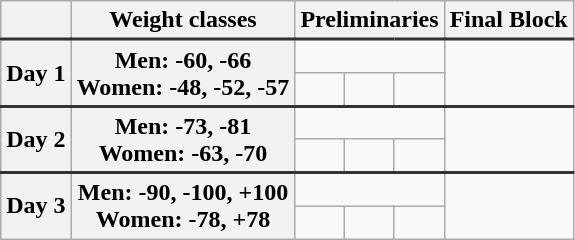<table class=wikitable style="text-align:center;">
<tr>
<th></th>
<th>Weight classes</th>
<th colspan=3>Preliminaries</th>
<th>Final Block</th>
</tr>
<tr style="border-top: 2px solid #333333;">
<th rowspan=2>Day 1</th>
<th rowspan=2>Men: -60, -66 <br> Women: -48, -52, -57</th>
<td colspan=3></td>
<td rowspan=2></td>
</tr>
<tr>
<td></td>
<td></td>
<td></td>
</tr>
<tr style="border-top: 2px solid #333333;">
<th rowspan=2>Day 2</th>
<th rowspan=2>Men: -73, -81<br> Women: -63, -70</th>
<td colspan=3></td>
<td rowspan=2></td>
</tr>
<tr>
<td></td>
<td></td>
<td></td>
</tr>
<tr style="border-top: 2px solid #333333;">
<th rowspan=2>Day 3</th>
<th rowspan=2>Men: -90, -100, +100 <br> Women: -78, +78</th>
<td colspan=3></td>
<td rowspan=2></td>
</tr>
<tr>
<td></td>
<td></td>
<td></td>
</tr>
</table>
